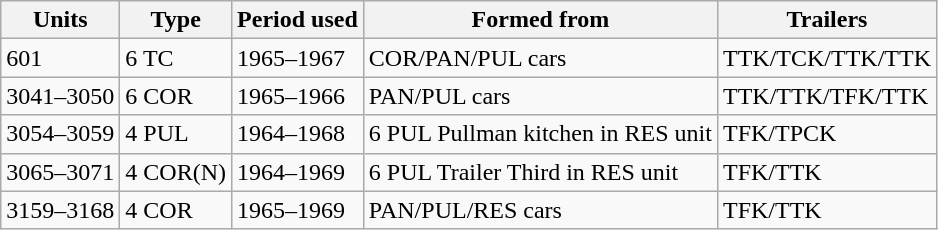<table class="wikitable">
<tr>
<th>Units</th>
<th>Type</th>
<th>Period used</th>
<th>Formed from</th>
<th>Trailers</th>
</tr>
<tr>
<td>601</td>
<td>6 TC</td>
<td>1965–1967</td>
<td>COR/PAN/PUL cars</td>
<td>TTK/TCK/TTK/TTK</td>
</tr>
<tr>
<td>3041–3050</td>
<td>6 COR</td>
<td>1965–1966</td>
<td>PAN/PUL cars</td>
<td>TTK/TTK/TFK/TTK</td>
</tr>
<tr>
<td>3054–3059</td>
<td>4 PUL</td>
<td>1964–1968</td>
<td>6 PUL Pullman kitchen in RES unit</td>
<td>TFK/TPCK</td>
</tr>
<tr>
<td>3065–3071</td>
<td>4 COR(N)</td>
<td>1964–1969</td>
<td>6 PUL Trailer Third in RES unit</td>
<td>TFK/TTK</td>
</tr>
<tr>
<td>3159–3168</td>
<td>4 COR</td>
<td>1965–1969</td>
<td>PAN/PUL/RES cars</td>
<td>TFK/TTK</td>
</tr>
</table>
